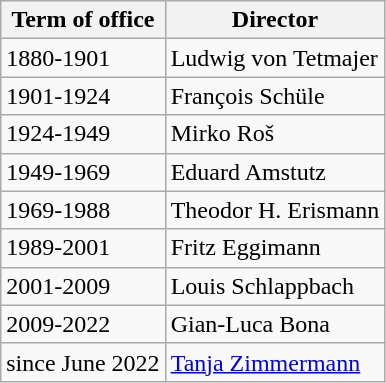<table class="wikitable">
<tr>
<th>Term of office</th>
<th>Director</th>
</tr>
<tr>
<td>1880-1901</td>
<td>Ludwig von Tetmajer</td>
</tr>
<tr>
<td>1901-1924</td>
<td>François Schüle</td>
</tr>
<tr>
<td>1924-1949</td>
<td>Mirko Roš</td>
</tr>
<tr>
<td>1949-1969</td>
<td>Eduard Amstutz</td>
</tr>
<tr>
<td>1969-1988</td>
<td>Theodor H. Erismann</td>
</tr>
<tr>
<td>1989-2001</td>
<td>Fritz Eggimann</td>
</tr>
<tr>
<td>2001-2009</td>
<td>Louis Schlappbach</td>
</tr>
<tr>
<td>2009-2022</td>
<td>Gian-Luca Bona</td>
</tr>
<tr>
<td>since June 2022</td>
<td><a href='#'>Tanja Zimmermann</a></td>
</tr>
</table>
